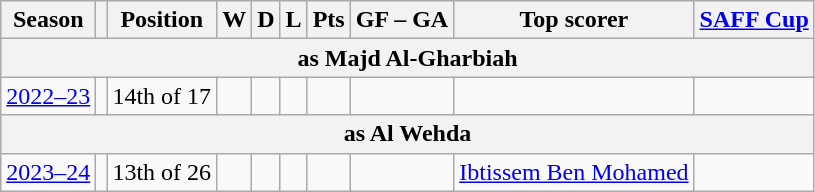<table class="wikitable">
<tr style="background:#f0f6fa;">
<th>Season</th>
<th></th>
<th>Position</th>
<th>W</th>
<th>D</th>
<th>L</th>
<th>Pts</th>
<th>GF – GA</th>
<th>Top scorer</th>
<th><a href='#'>SAFF Cup</a></th>
</tr>
<tr>
<th colspan=10>as Majd Al-Gharbiah</th>
</tr>
<tr>
<td><a href='#'>2022–23</a></td>
<td></td>
<td>14th of 17</td>
<td></td>
<td></td>
<td></td>
<td></td>
<td></td>
<td></td>
<td></td>
</tr>
<tr>
<th colspan=10>as Al Wehda</th>
</tr>
<tr>
<td><a href='#'>2023–24</a></td>
<td></td>
<td>13th of 26</td>
<td></td>
<td></td>
<td></td>
<td></td>
<td></td>
<td> <a href='#'>Ibtissem Ben Mohamed</a></td>
<td></td>
</tr>
</table>
